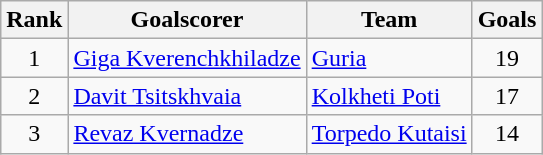<table class="wikitable">
<tr>
<th>Rank</th>
<th>Goalscorer</th>
<th>Team</th>
<th>Goals</th>
</tr>
<tr>
<td align="center">1</td>
<td> <a href='#'>Giga Kverenchkhiladze</a></td>
<td><a href='#'>Guria</a></td>
<td align="center">19</td>
</tr>
<tr>
<td align="center">2</td>
<td> <a href='#'>Davit Tsitskhvaia</a></td>
<td><a href='#'>Kolkheti Poti</a></td>
<td align="center">17</td>
</tr>
<tr>
<td align="center">3</td>
<td> <a href='#'>Revaz Kvernadze</a></td>
<td><a href='#'>Torpedo Kutaisi</a></td>
<td align="center">14</td>
</tr>
</table>
